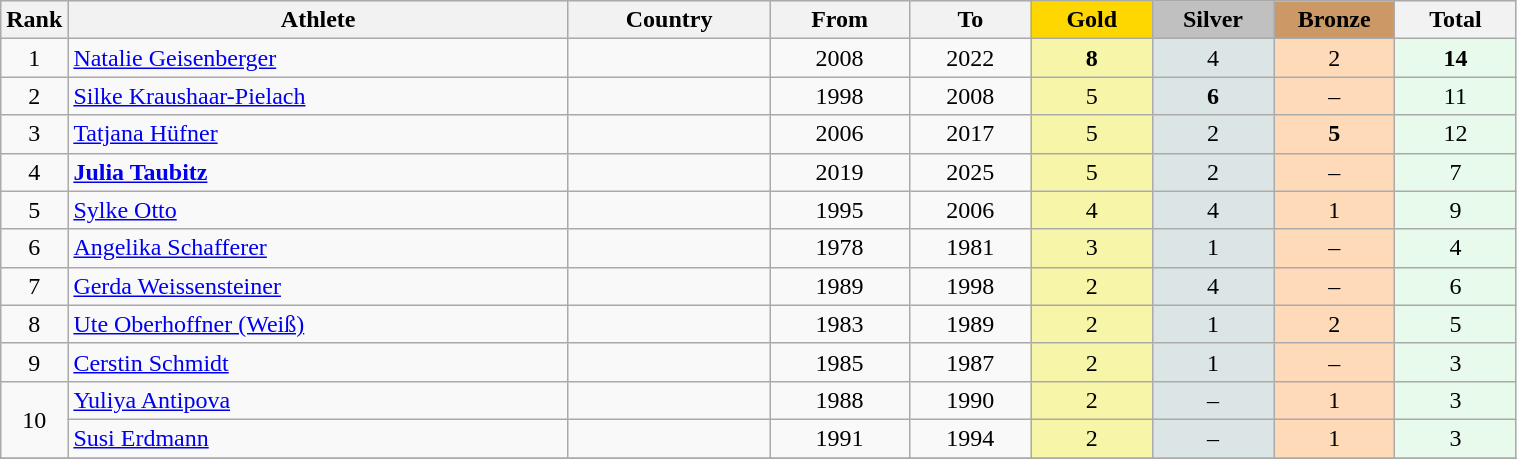<table class="wikitable plainrowheaders" width=80% style="text-align:center;">
<tr style="background-color:#EDEDED;">
<th class="hintergrundfarbe5" style="width:1em">Rank</th>
<th class="hintergrundfarbe5">Athlete</th>
<th class="hintergrundfarbe5">Country</th>
<th class="hintergrundfarbe5">From</th>
<th class="hintergrundfarbe5">To</th>
<th style="background:    gold; width:8%">Gold</th>
<th style="background:  silver; width:8%">Silver</th>
<th style="background: #CC9966; width:8%">Bronze</th>
<th class="hintergrundfarbe5" style="width:8%">Total</th>
</tr>
<tr>
<td>1</td>
<td align="left"><a href='#'>Natalie Geisenberger</a></td>
<td align="left"></td>
<td>2008</td>
<td>2022</td>
<td bgcolor="#F7F6A8"><strong>8</strong></td>
<td bgcolor="#DCE5E5">4</td>
<td bgcolor="#FFDAB9">2</td>
<td bgcolor="#E7FAEC"><strong>14</strong></td>
</tr>
<tr align="center">
<td>2</td>
<td align="left"><a href='#'>Silke Kraushaar-Pielach</a></td>
<td align="left"></td>
<td>1998</td>
<td>2008</td>
<td bgcolor="#F7F6A8">5</td>
<td bgcolor="#DCE5E5"><strong>6</strong></td>
<td bgcolor="#FFDAB9">–</td>
<td bgcolor="#E7FAEC">11</td>
</tr>
<tr align="center">
<td>3</td>
<td align="left"><a href='#'>Tatjana Hüfner</a></td>
<td align="left"></td>
<td>2006</td>
<td>2017</td>
<td bgcolor="#F7F6A8">5</td>
<td bgcolor="#DCE5E5">2</td>
<td bgcolor="#FFDAB9"><strong>5</strong></td>
<td bgcolor="#E7FAEC">12</td>
</tr>
<tr align="center">
<td>4</td>
<td align="left"><strong><a href='#'>Julia Taubitz</a></strong></td>
<td align="left"></td>
<td>2019</td>
<td>2025</td>
<td bgcolor="#F7F6A8">5</td>
<td bgcolor="#DCE5E5">2</td>
<td bgcolor="#FFDAB9">–</td>
<td bgcolor="#E7FAEC">7</td>
</tr>
<tr align="center">
<td>5</td>
<td align="left"><a href='#'>Sylke Otto</a></td>
<td align="left"></td>
<td>1995</td>
<td>2006</td>
<td bgcolor="#F7F6A8">4</td>
<td bgcolor="#DCE5E5">4</td>
<td bgcolor="#FFDAB9">1</td>
<td bgcolor="#E7FAEC">9</td>
</tr>
<tr align="center">
<td>6</td>
<td align="left"><a href='#'>Angelika Schafferer</a></td>
<td align="left"></td>
<td>1978</td>
<td>1981</td>
<td bgcolor="#F7F6A8">3</td>
<td bgcolor="#DCE5E5">1</td>
<td bgcolor="#FFDAB9">–</td>
<td bgcolor="#E7FAEC">4</td>
</tr>
<tr align="center">
<td>7</td>
<td align="left"><a href='#'>Gerda Weissensteiner</a></td>
<td align="left"></td>
<td>1989</td>
<td>1998</td>
<td bgcolor="#F7F6A8">2</td>
<td bgcolor="#DCE5E5">4</td>
<td bgcolor="#FFDAB9">–</td>
<td bgcolor="#E7FAEC">6</td>
</tr>
<tr align="center">
<td>8</td>
<td align="left"><a href='#'>Ute Oberhoffner (Weiß)</a></td>
<td align="left"></td>
<td>1983</td>
<td>1989</td>
<td bgcolor="#F7F6A8">2</td>
<td bgcolor="#DCE5E5">1</td>
<td bgcolor="#FFDAB9">2</td>
<td bgcolor="#E7FAEC">5</td>
</tr>
<tr align="center">
<td>9</td>
<td align="left"><a href='#'>Cerstin Schmidt</a></td>
<td align="left"></td>
<td>1985</td>
<td>1987</td>
<td bgcolor="#F7F6A8">2</td>
<td bgcolor="#DCE5E5">1</td>
<td bgcolor="#FFDAB9">–</td>
<td bgcolor="#E7FAEC">3</td>
</tr>
<tr align="center">
<td rowspan="2">10</td>
<td align="left"><a href='#'>Yuliya Antipova</a></td>
<td align="left"></td>
<td>1988</td>
<td>1990</td>
<td bgcolor="#F7F6A8">2</td>
<td bgcolor="#DCE5E5">–</td>
<td bgcolor="#FFDAB9">1</td>
<td bgcolor="#E7FAEC">3</td>
</tr>
<tr align="center">
<td align="left"><a href='#'>Susi Erdmann</a></td>
<td align="left"></td>
<td>1991</td>
<td>1994</td>
<td bgcolor="#F7F6A8">2</td>
<td bgcolor="#DCE5E5">–</td>
<td bgcolor="#FFDAB9">1</td>
<td bgcolor="#E7FAEC">3</td>
</tr>
<tr align="center">
</tr>
</table>
